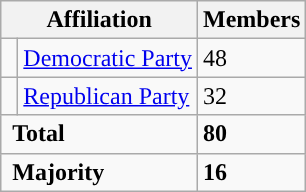<table class="wikitable">
<tr>
<th colspan="2">Affiliation</th>
<th>Members</th>
</tr>
<tr>
<td style="background-color:"> </td>
<td><a href='#'>Democratic Party</a></td>
<td>48</td>
</tr>
<tr>
<td style="background-color:"> </td>
<td><a href='#'>Republican Party</a></td>
<td>32</td>
</tr>
<tr>
<td colspan="2" rowspan="1"> <strong>Total</strong><br></td>
<td><strong>80</strong></td>
</tr>
<tr>
<td colspan="2" rowspan="1"> <strong>Majority</strong><br></td>
<td><strong>16</strong></td>
</tr>
</table>
